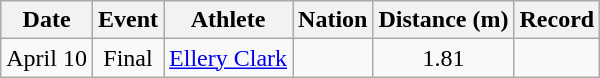<table class="wikitable sortable" style="text-align:center" style=text-align:center>
<tr>
<th>Date</th>
<th>Event</th>
<th>Athlete</th>
<th>Nation</th>
<th>Distance (m)</th>
<th>Record</th>
</tr>
<tr>
<td>April 10</td>
<td>Final</td>
<td align=left><a href='#'>Ellery Clark</a></td>
<td align=left></td>
<td>1.81</td>
<td></td>
</tr>
</table>
